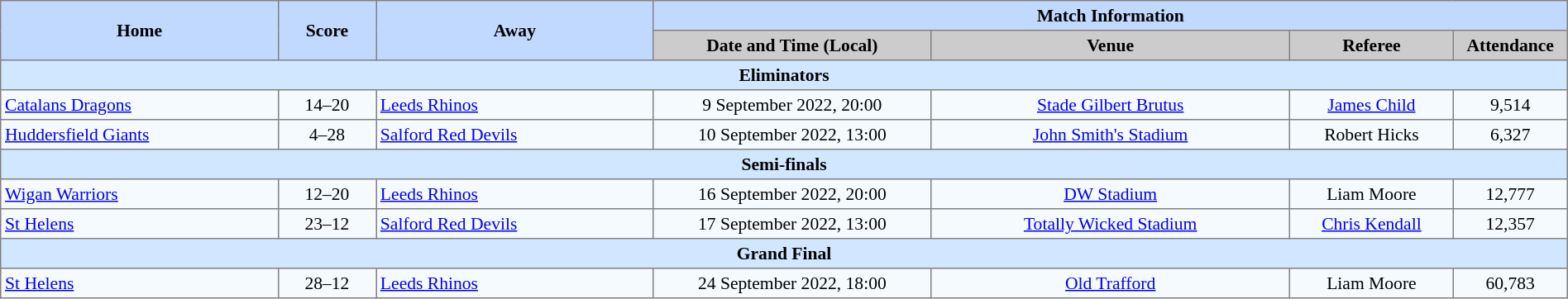<table border=1 style="border-collapse:collapse; font-size:90%; text-align:center;" cellpadding=3 cellspacing=0 width=100%>
<tr style="background:#c1d8ff;">
<th scope="col" rowspan=2 width=17%>Home</th>
<th scope="col" rowspan=2 width=6%>Score</th>
<th scope="col" rowspan=2 width=17%>Away</th>
<th colspan=4>Match Information</th>
</tr>
<tr style="background:#cccccc;">
<th scope="col" width=17%>Date and Time (Local)</th>
<th scope="col" width=22%>Venue</th>
<th scope="col" width=10%>Referee</th>
<th scope="col" width=7%>Attendance</th>
</tr>
<tr style="background:#d0e7ff;">
<td colspan=7><strong>Eliminators</strong></td>
</tr>
<tr style="background:#f5faff;">
<td align=left> <a href='#'>Catalans Dragons</a></td>
<td>14–20</td>
<td align=left> <a href='#'>Leeds Rhinos</a></td>
<td>9 September 2022, 20:00</td>
<td><a href='#'>Stade Gilbert Brutus</a></td>
<td><a href='#'>James Child</a></td>
<td>9,514</td>
</tr>
<tr style="background:#f5faff;">
<td align=left> <a href='#'>Huddersfield Giants</a></td>
<td>4–28</td>
<td align=left> <a href='#'>Salford Red Devils</a></td>
<td>10 September 2022, 13:00</td>
<td><a href='#'>John Smith's Stadium</a></td>
<td>Robert Hicks</td>
<td>6,327</td>
</tr>
<tr style="background:#d0e7ff;">
<td colspan=7><strong>Semi-finals</strong></td>
</tr>
<tr style="background:#f5faff;">
<td align=left> <a href='#'>Wigan Warriors</a></td>
<td>12–20</td>
<td align=left> <a href='#'>Leeds Rhinos</a></td>
<td>16 September 2022, 20:00</td>
<td><a href='#'>DW Stadium</a></td>
<td>Liam Moore</td>
<td>12,777</td>
</tr>
<tr style="background:#f5faff;">
<td align=left> <a href='#'>St Helens</a></td>
<td>23–12</td>
<td align=left> <a href='#'>Salford Red Devils</a></td>
<td>17 September 2022, 13:00</td>
<td><a href='#'>Totally Wicked Stadium</a></td>
<td><a href='#'>Chris Kendall</a></td>
<td>12,357</td>
</tr>
<tr style="background:#d0e7ff;">
<td colspan=7><strong>Grand Final</strong></td>
</tr>
<tr style="background:#f5faff;">
<td align=left> <a href='#'>St Helens</a></td>
<td>28–12</td>
<td align=left> <a href='#'>Leeds Rhinos</a></td>
<td>24 September 2022, 18:00</td>
<td><a href='#'>Old Trafford</a></td>
<td>Liam Moore</td>
<td>60,783</td>
</tr>
</table>
